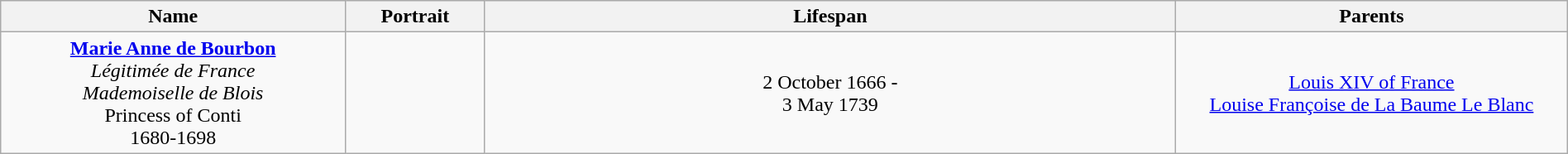<table style="text-align:center; width:100%" class="wikitable">
<tr>
<th width=22%>Name</th>
<th width=105px>Portrait</th>
<th>Lifespan</th>
<th width=25%>Parents</th>
</tr>
<tr>
<td><strong><a href='#'>Marie Anne de Bourbon</a></strong><br><em>Légitimée de France</em><br><em>Mademoiselle de Blois</em><br>Princess of Conti<br>1680-1698</td>
<td></td>
<td>2 October 1666 -<br>3 May 1739</td>
<td><a href='#'>Louis XIV of France</a><br><a href='#'>Louise Françoise de La Baume Le Blanc</a></td>
</tr>
</table>
